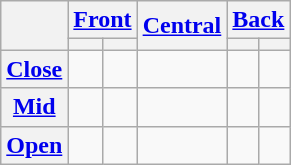<table class="wikitable" style="text-align:center">
<tr>
<th rowspan="2"></th>
<th colspan="2"><a href='#'>Front</a></th>
<th rowspan="2"><a href='#'>Central</a></th>
<th colspan="2"><a href='#'>Back</a></th>
</tr>
<tr>
<th></th>
<th></th>
<th></th>
<th></th>
</tr>
<tr>
<th><a href='#'>Close</a></th>
<td> </td>
<td> </td>
<td> </td>
<td> </td>
<td> </td>
</tr>
<tr>
<th><a href='#'>Mid</a></th>
<td> </td>
<td> </td>
<td></td>
<td> </td>
<td> </td>
</tr>
<tr>
<th><a href='#'>Open</a></th>
<td> </td>
<td> </td>
<td></td>
<td> </td>
<td> </td>
</tr>
</table>
